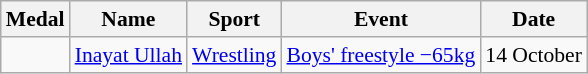<table class="wikitable sortable" style="font-size:90%">
<tr>
<th>Medal</th>
<th>Name</th>
<th>Sport</th>
<th>Event</th>
<th>Date</th>
</tr>
<tr>
<td></td>
<td><a href='#'>Inayat Ullah</a></td>
<td><a href='#'>Wrestling</a></td>
<td><a href='#'>Boys' freestyle −65kg</a></td>
<td>14 October</td>
</tr>
</table>
